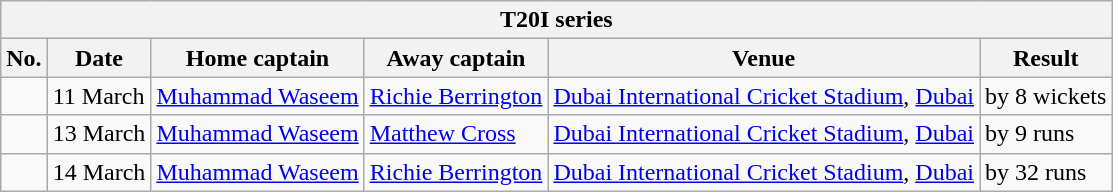<table class="wikitable">
<tr>
<th colspan="6">T20I series</th>
</tr>
<tr>
<th>No.</th>
<th>Date</th>
<th>Home captain</th>
<th>Away captain</th>
<th>Venue</th>
<th>Result</th>
</tr>
<tr>
<td></td>
<td>11 March</td>
<td><a href='#'>Muhammad Waseem</a></td>
<td><a href='#'>Richie Berrington</a></td>
<td><a href='#'>Dubai International Cricket Stadium</a>, <a href='#'>Dubai</a></td>
<td> by 8 wickets</td>
</tr>
<tr>
<td></td>
<td>13 March</td>
<td><a href='#'>Muhammad Waseem</a></td>
<td><a href='#'>Matthew Cross</a></td>
<td><a href='#'>Dubai International Cricket Stadium</a>, <a href='#'>Dubai</a></td>
<td> by 9 runs</td>
</tr>
<tr>
<td></td>
<td>14 March</td>
<td><a href='#'>Muhammad Waseem</a></td>
<td><a href='#'>Richie Berrington</a></td>
<td><a href='#'>Dubai International Cricket Stadium</a>, <a href='#'>Dubai</a></td>
<td> by 32 runs</td>
</tr>
</table>
